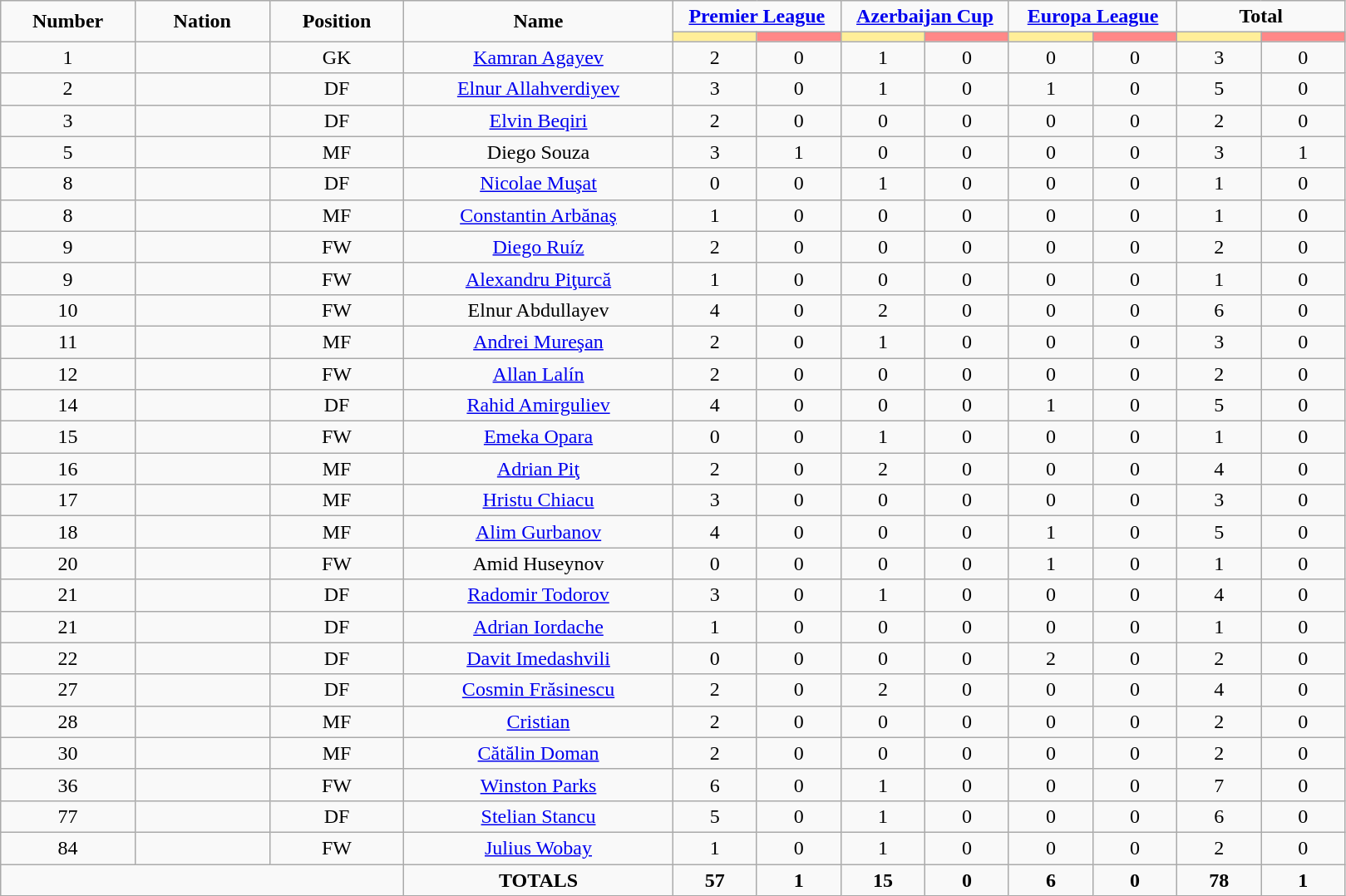<table class="wikitable" style="text-align:center;">
<tr>
<td rowspan="2"  style="width:10%; text-align:center;"><strong>Number</strong></td>
<td rowspan="2"  style="width:10%; text-align:center;"><strong>Nation</strong></td>
<td rowspan="2"  style="width:10%; text-align:center;"><strong>Position</strong></td>
<td rowspan="2"  style="width:20%; text-align:center;"><strong>Name</strong></td>
<td colspan="2" style="text-align:center;"><strong><a href='#'>Premier League</a></strong></td>
<td colspan="2" style="text-align:center;"><strong><a href='#'>Azerbaijan Cup</a></strong></td>
<td colspan="2" style="text-align:center;"><strong><a href='#'>Europa League</a></strong></td>
<td colspan="2" style="text-align:center;"><strong>Total</strong></td>
</tr>
<tr>
<th style="width:60px; background:#fe9;"></th>
<th style="width:60px; background:#ff8888;"></th>
<th style="width:60px; background:#fe9;"></th>
<th style="width:60px; background:#ff8888;"></th>
<th style="width:60px; background:#fe9;"></th>
<th style="width:60px; background:#ff8888;"></th>
<th style="width:60px; background:#fe9;"></th>
<th style="width:60px; background:#ff8888;"></th>
</tr>
<tr>
<td>1</td>
<td></td>
<td>GK</td>
<td><a href='#'>Kamran Agayev</a></td>
<td>2</td>
<td>0</td>
<td>1</td>
<td>0</td>
<td>0</td>
<td>0</td>
<td>3</td>
<td>0</td>
</tr>
<tr>
<td>2</td>
<td></td>
<td>DF</td>
<td><a href='#'>Elnur Allahverdiyev</a></td>
<td>3</td>
<td>0</td>
<td>1</td>
<td>0</td>
<td>1</td>
<td>0</td>
<td>5</td>
<td>0</td>
</tr>
<tr>
<td>3</td>
<td></td>
<td>DF</td>
<td><a href='#'>Elvin Beqiri</a></td>
<td>2</td>
<td>0</td>
<td>0</td>
<td>0</td>
<td>0</td>
<td>0</td>
<td>2</td>
<td>0</td>
</tr>
<tr>
<td>5</td>
<td></td>
<td>MF</td>
<td>Diego Souza</td>
<td>3</td>
<td>1</td>
<td>0</td>
<td>0</td>
<td>0</td>
<td>0</td>
<td>3</td>
<td>1</td>
</tr>
<tr>
<td>8</td>
<td></td>
<td>DF</td>
<td><a href='#'>Nicolae Muşat</a></td>
<td>0</td>
<td>0</td>
<td>1</td>
<td>0</td>
<td>0</td>
<td>0</td>
<td>1</td>
<td>0</td>
</tr>
<tr>
<td>8</td>
<td></td>
<td>MF</td>
<td><a href='#'>Constantin Arbănaş</a></td>
<td>1</td>
<td>0</td>
<td>0</td>
<td>0</td>
<td>0</td>
<td>0</td>
<td>1</td>
<td>0</td>
</tr>
<tr>
<td>9</td>
<td></td>
<td>FW</td>
<td><a href='#'>Diego Ruíz</a></td>
<td>2</td>
<td>0</td>
<td>0</td>
<td>0</td>
<td>0</td>
<td>0</td>
<td>2</td>
<td>0</td>
</tr>
<tr>
<td>9</td>
<td></td>
<td>FW</td>
<td><a href='#'>Alexandru Piţurcă</a></td>
<td>1</td>
<td>0</td>
<td>0</td>
<td>0</td>
<td>0</td>
<td>0</td>
<td>1</td>
<td>0</td>
</tr>
<tr>
<td>10</td>
<td></td>
<td>FW</td>
<td>Elnur Abdullayev</td>
<td>4</td>
<td>0</td>
<td>2</td>
<td>0</td>
<td>0</td>
<td>0</td>
<td>6</td>
<td>0</td>
</tr>
<tr>
<td>11</td>
<td></td>
<td>MF</td>
<td><a href='#'>Andrei Mureşan</a></td>
<td>2</td>
<td>0</td>
<td>1</td>
<td>0</td>
<td>0</td>
<td>0</td>
<td>3</td>
<td>0</td>
</tr>
<tr>
<td>12</td>
<td></td>
<td>FW</td>
<td><a href='#'>Allan Lalín</a></td>
<td>2</td>
<td>0</td>
<td>0</td>
<td>0</td>
<td>0</td>
<td>0</td>
<td>2</td>
<td>0</td>
</tr>
<tr>
<td>14</td>
<td></td>
<td>DF</td>
<td><a href='#'>Rahid Amirguliev</a></td>
<td>4</td>
<td>0</td>
<td>0</td>
<td>0</td>
<td>1</td>
<td>0</td>
<td>5</td>
<td>0</td>
</tr>
<tr>
<td>15</td>
<td></td>
<td>FW</td>
<td><a href='#'>Emeka Opara</a></td>
<td>0</td>
<td>0</td>
<td>1</td>
<td>0</td>
<td>0</td>
<td>0</td>
<td>1</td>
<td>0</td>
</tr>
<tr>
<td>16</td>
<td></td>
<td>MF</td>
<td><a href='#'>Adrian Piţ</a></td>
<td>2</td>
<td>0</td>
<td>2</td>
<td>0</td>
<td>0</td>
<td>0</td>
<td>4</td>
<td>0</td>
</tr>
<tr>
<td>17</td>
<td></td>
<td>MF</td>
<td><a href='#'>Hristu Chiacu</a></td>
<td>3</td>
<td>0</td>
<td>0</td>
<td>0</td>
<td>0</td>
<td>0</td>
<td>3</td>
<td>0</td>
</tr>
<tr>
<td>18</td>
<td></td>
<td>MF</td>
<td><a href='#'>Alim Gurbanov</a></td>
<td>4</td>
<td>0</td>
<td>0</td>
<td>0</td>
<td>1</td>
<td>0</td>
<td>5</td>
<td>0</td>
</tr>
<tr>
<td>20</td>
<td></td>
<td>FW</td>
<td>Amid Huseynov</td>
<td>0</td>
<td>0</td>
<td>0</td>
<td>0</td>
<td>1</td>
<td>0</td>
<td>1</td>
<td>0</td>
</tr>
<tr>
<td>21</td>
<td></td>
<td>DF</td>
<td><a href='#'>Radomir Todorov</a></td>
<td>3</td>
<td>0</td>
<td>1</td>
<td>0</td>
<td>0</td>
<td>0</td>
<td>4</td>
<td>0</td>
</tr>
<tr>
<td>21</td>
<td></td>
<td>DF</td>
<td><a href='#'>Adrian Iordache</a></td>
<td>1</td>
<td>0</td>
<td>0</td>
<td>0</td>
<td>0</td>
<td>0</td>
<td>1</td>
<td>0</td>
</tr>
<tr>
<td>22</td>
<td></td>
<td>DF</td>
<td><a href='#'>Davit Imedashvili</a></td>
<td>0</td>
<td>0</td>
<td>0</td>
<td>0</td>
<td>2</td>
<td>0</td>
<td>2</td>
<td>0</td>
</tr>
<tr>
<td>27</td>
<td></td>
<td>DF</td>
<td><a href='#'>Cosmin Frăsinescu</a></td>
<td>2</td>
<td>0</td>
<td>2</td>
<td>0</td>
<td>0</td>
<td>0</td>
<td>4</td>
<td>0</td>
</tr>
<tr>
<td>28</td>
<td></td>
<td>MF</td>
<td><a href='#'>Cristian</a></td>
<td>2</td>
<td>0</td>
<td>0</td>
<td>0</td>
<td>0</td>
<td>0</td>
<td>2</td>
<td>0</td>
</tr>
<tr>
<td>30</td>
<td></td>
<td>MF</td>
<td><a href='#'>Cătălin Doman</a></td>
<td>2</td>
<td>0</td>
<td>0</td>
<td>0</td>
<td>0</td>
<td>0</td>
<td>2</td>
<td>0</td>
</tr>
<tr>
<td>36</td>
<td></td>
<td>FW</td>
<td><a href='#'>Winston Parks</a></td>
<td>6</td>
<td>0</td>
<td>1</td>
<td>0</td>
<td>0</td>
<td>0</td>
<td>7</td>
<td>0</td>
</tr>
<tr>
<td>77</td>
<td></td>
<td>DF</td>
<td><a href='#'>Stelian Stancu</a></td>
<td>5</td>
<td>0</td>
<td>1</td>
<td>0</td>
<td>0</td>
<td>0</td>
<td>6</td>
<td>0</td>
</tr>
<tr>
<td>84</td>
<td></td>
<td>FW</td>
<td><a href='#'>Julius Wobay</a></td>
<td>1</td>
<td>0</td>
<td>1</td>
<td>0</td>
<td>0</td>
<td>0</td>
<td>2</td>
<td>0</td>
</tr>
<tr>
<td colspan="3"></td>
<td><strong>TOTALS</strong></td>
<td><strong>57</strong></td>
<td><strong>1</strong></td>
<td><strong>15</strong></td>
<td><strong>0</strong></td>
<td><strong>6</strong></td>
<td><strong>0</strong></td>
<td><strong>78</strong></td>
<td><strong>1</strong></td>
</tr>
</table>
